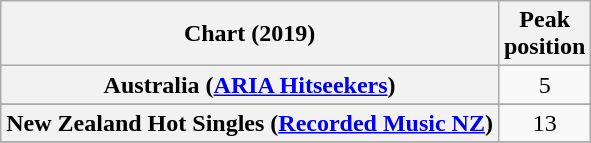<table class="wikitable sortable plainrowheaders" style="text-align:center">
<tr>
<th scope="col">Chart (2019)</th>
<th scope="col">Peak<br>position</th>
</tr>
<tr>
<th scope="row">Australia (<a href='#'>ARIA Hitseekers</a>)</th>
<td>5</td>
</tr>
<tr>
</tr>
<tr>
<th scope="row">New Zealand Hot Singles (<a href='#'>Recorded Music NZ</a>)</th>
<td>13</td>
</tr>
<tr>
</tr>
</table>
